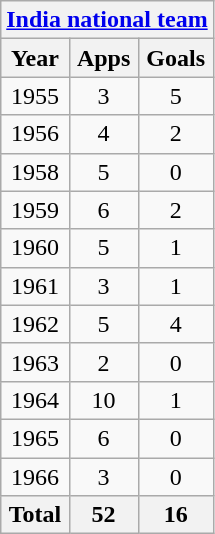<table class="wikitable" style="text-align:center">
<tr>
<th colspan=3><a href='#'>India national team</a></th>
</tr>
<tr>
<th>Year</th>
<th>Apps</th>
<th>Goals</th>
</tr>
<tr>
<td>1955</td>
<td>3</td>
<td>5</td>
</tr>
<tr>
<td>1956</td>
<td>4</td>
<td>2</td>
</tr>
<tr>
<td>1958</td>
<td>5</td>
<td>0</td>
</tr>
<tr>
<td>1959</td>
<td>6</td>
<td>2</td>
</tr>
<tr>
<td>1960</td>
<td>5</td>
<td>1</td>
</tr>
<tr>
<td>1961</td>
<td>3</td>
<td>1</td>
</tr>
<tr>
<td>1962</td>
<td>5</td>
<td>4</td>
</tr>
<tr>
<td>1963</td>
<td>2</td>
<td>0</td>
</tr>
<tr>
<td>1964</td>
<td>10</td>
<td>1</td>
</tr>
<tr>
<td>1965</td>
<td>6</td>
<td>0</td>
</tr>
<tr>
<td>1966</td>
<td>3</td>
<td>0</td>
</tr>
<tr>
<th>Total</th>
<th>52</th>
<th>16</th>
</tr>
</table>
